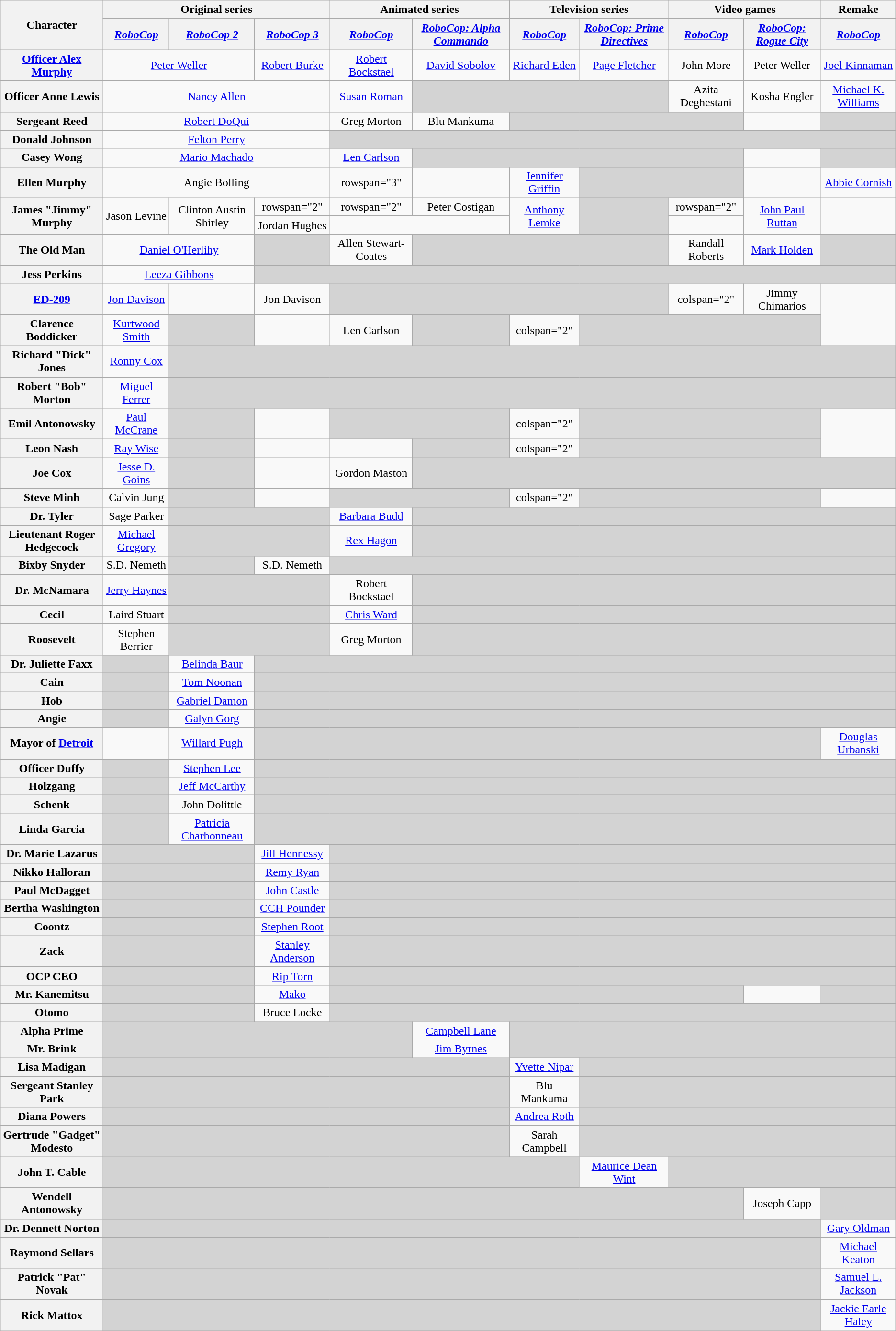<table class="wikitable"  style="text-align:center;">
<tr>
<th rowspan="2">Character</th>
<th colspan="3">Original series</th>
<th colspan="2">Animated series</th>
<th colspan="2">Television series</th>
<th colspan="2">Video games</th>
<th>Remake</th>
</tr>
<tr>
<th><em><a href='#'>RoboCop</a></em></th>
<th><em><a href='#'>RoboCop 2</a></em></th>
<th><em><a href='#'>RoboCop 3</a></em></th>
<th><em><a href='#'>RoboCop</a></em></th>
<th><em><a href='#'>RoboCop: Alpha Commando</a></em></th>
<th><em><a href='#'>RoboCop</a></em></th>
<th><em><a href='#'>RoboCop: Prime Directives</a></em></th>
<th><em><a href='#'>RoboCop</a></em></th>
<th><em><a href='#'>RoboCop: Rogue City</a></em></th>
<th><em><a href='#'>RoboCop</a></em></th>
</tr>
<tr>
<th><a href='#'>Officer Alex Murphy<br></a></th>
<td colspan="2"><a href='#'>Peter Weller</a></td>
<td><a href='#'>Robert Burke</a></td>
<td><a href='#'>Robert Bockstael</a></td>
<td><a href='#'>David Sobolov</a></td>
<td><a href='#'>Richard Eden</a></td>
<td><a href='#'>Page Fletcher</a></td>
<td>John More</td>
<td>Peter Weller</td>
<td><a href='#'>Joel Kinnaman</a></td>
</tr>
<tr>
<th>Officer Anne Lewis</th>
<td colspan="3"><a href='#'>Nancy Allen</a></td>
<td><a href='#'>Susan Roman</a></td>
<td colspan="3" style="background:lightgrey"></td>
<td>Azita Deghestani</td>
<td>Kosha Engler</td>
<td><a href='#'>Michael K. Williams</a></td>
</tr>
<tr>
<th>Sergeant Reed</th>
<td colspan="3"><a href='#'>Robert DoQui</a></td>
<td>Greg Morton</td>
<td>Blu Mankuma</td>
<td colspan="3" style="background:lightgrey;"></td>
<td></td>
<td style="background:lightgrey;"></td>
</tr>
<tr>
<th>Donald Johnson</th>
<td colspan="3"><a href='#'>Felton Perry</a></td>
<td colspan="7" style="background:lightgrey;"></td>
</tr>
<tr>
<th>Casey Wong</th>
<td colspan="3"><a href='#'>Mario Machado</a></td>
<td><a href='#'>Len Carlson</a></td>
<td colspan="4" style="background:lightgrey;"></td>
<td></td>
<td style="background:lightgrey;"></td>
</tr>
<tr>
<th>Ellen Murphy</th>
<td colspan="3">Angie Bolling</td>
<td>rowspan="3" </td>
<td></td>
<td><a href='#'>Jennifer Griffin</a></td>
<td colspan="2" style="background:lightgrey;"></td>
<td></td>
<td><a href='#'>Abbie Cornish</a></td>
</tr>
<tr>
<th rowspan="2">James "Jimmy" Murphy</th>
<td rowspan="2">Jason Levine</td>
<td rowspan="2">Clinton Austin Shirley</td>
<td>rowspan="2" </td>
<td>rowspan="2" </td>
<td>Peter Costigan</td>
<td rowspan="2"><a href='#'>Anthony Lemke</a></td>
<td rowspan="2" style="background:lightgrey;"></td>
<td>rowspan="2" </td>
<td rowspan="2"><a href='#'>John Paul Ruttan</a></td>
</tr>
<tr>
<td>Jordan Hughes</td>
</tr>
<tr>
<th>The Old Man</th>
<td colspan="2"><a href='#'>Daniel O'Herlihy</a></td>
<td style="background:lightgrey;"></td>
<td>Allen Stewart-Coates</td>
<td colspan="3" style="background:lightgrey;"></td>
<td>Randall Roberts</td>
<td><a href='#'>Mark Holden</a></td>
<td style="background:lightgrey;"></td>
</tr>
<tr>
<th>Jess Perkins</th>
<td colspan="2"><a href='#'>Leeza Gibbons</a></td>
<td colspan="8" style="background:lightgrey;"></td>
</tr>
<tr>
<th><a href='#'>ED-209</a></th>
<td><a href='#'>Jon Davison</a></td>
<td></td>
<td>Jon Davison</td>
<td colspan="4" style="background:lightgrey;"></td>
<td>colspan="2" </td>
<td>Jimmy Chimarios</td>
</tr>
<tr>
<th>Clarence Boddicker</th>
<td><a href='#'>Kurtwood Smith</a></td>
<td style="background:lightgrey;"></td>
<td></td>
<td>Len Carlson</td>
<td style="background:lightgrey;"></td>
<td>colspan="2" </td>
<td colspan="3" style="background:lightgrey;"></td>
</tr>
<tr>
<th>Richard "Dick" Jones</th>
<td><a href='#'>Ronny Cox</a></td>
<td colspan="9" style="background:lightgrey;"></td>
</tr>
<tr>
<th>Robert "Bob" Morton</th>
<td><a href='#'>Miguel Ferrer</a></td>
<td colspan="9" style="background:lightgrey;"></td>
</tr>
<tr>
<th>Emil Antonowsky</th>
<td><a href='#'>Paul McCrane</a></td>
<td style="background:lightgrey;"></td>
<td></td>
<td colspan="2" style="background:lightgrey;"></td>
<td>colspan="2" </td>
<td colspan="3" style="background:lightgrey;"></td>
</tr>
<tr>
<th>Leon Nash</th>
<td><a href='#'>Ray Wise</a></td>
<td style="background:lightgrey;"></td>
<td></td>
<td></td>
<td style="background:lightgrey;"></td>
<td>colspan="2" </td>
<td colspan="3" style="background:lightgrey;"></td>
</tr>
<tr>
<th>Joe Cox</th>
<td><a href='#'>Jesse D. Goins</a></td>
<td style="background:lightgrey;"></td>
<td></td>
<td>Gordon Maston</td>
<td colspan="6" style="background:lightgrey;"></td>
</tr>
<tr>
<th>Steve Minh</th>
<td>Calvin Jung</td>
<td style="background:lightgrey;"></td>
<td></td>
<td colspan="2" style="background:lightgrey;"></td>
<td>colspan="2" </td>
<td colspan="3" style="background:lightgrey;"></td>
</tr>
<tr>
<th>Dr. Tyler</th>
<td>Sage Parker</td>
<td colspan="2" style="background:lightgrey;"></td>
<td><a href='#'>Barbara Budd</a></td>
<td colspan="6" style="background:lightgrey;"></td>
</tr>
<tr>
<th>Lieutenant Roger Hedgecock</th>
<td><a href='#'>Michael Gregory</a></td>
<td colspan="2" style="background:lightgrey;"></td>
<td><a href='#'>Rex Hagon</a></td>
<td colspan="6" style="background:lightgrey;"></td>
</tr>
<tr>
<th>Bixby Snyder</th>
<td>S.D. Nemeth</td>
<td style="background:lightgrey;"></td>
<td>S.D. Nemeth</td>
<td colspan="7" style="background:lightgrey;"></td>
</tr>
<tr>
<th>Dr. McNamara</th>
<td><a href='#'>Jerry Haynes</a></td>
<td colspan="2" style="background:lightgrey;"></td>
<td>Robert Bockstael</td>
<td colspan="6" style="background:lightgrey;"></td>
</tr>
<tr>
<th>Cecil</th>
<td>Laird Stuart</td>
<td colspan="2" style="background:lightgrey;"></td>
<td><a href='#'>Chris Ward</a></td>
<td colspan="6" style="background:lightgrey;"></td>
</tr>
<tr>
<th>Roosevelt</th>
<td>Stephen Berrier</td>
<td colspan="2" style="background:lightgrey;"></td>
<td>Greg Morton</td>
<td colspan="6" style="background:lightgrey;"></td>
</tr>
<tr>
<th>Dr. Juliette Faxx</th>
<td style="background:lightgrey;"> </td>
<td><a href='#'>Belinda Baur</a></td>
<td colspan="8" style="background:lightgrey;"> </td>
</tr>
<tr>
<th>Cain<br></th>
<td style="background:lightgrey;"></td>
<td><a href='#'>Tom Noonan</a></td>
<td colspan="8" style="background:lightgrey;"></td>
</tr>
<tr>
<th>Hob</th>
<td style="background:lightgrey;"></td>
<td><a href='#'>Gabriel Damon</a></td>
<td colspan="8" style="background:lightgrey;"></td>
</tr>
<tr>
<th>Angie</th>
<td style="background:lightgrey;"></td>
<td><a href='#'>Galyn Gorg</a></td>
<td colspan="8" style="background:lightgrey;"></td>
</tr>
<tr>
<th>Mayor of <a href='#'>Detroit</a></th>
<td></td>
<td><a href='#'>Willard Pugh</a></td>
<td colspan="7" style="background:lightgrey;"></td>
<td><a href='#'>Douglas Urbanski</a></td>
</tr>
<tr>
<th>Officer Duffy</th>
<td style="background:lightgrey;"></td>
<td><a href='#'>Stephen Lee</a></td>
<td colspan="8" style="background:lightgrey;"></td>
</tr>
<tr>
<th>Holzgang</th>
<td style="background:lightgrey;"></td>
<td><a href='#'>Jeff McCarthy</a></td>
<td colspan="8" style="background:lightgrey;"></td>
</tr>
<tr>
<th>Schenk</th>
<td style="background:lightgrey;"></td>
<td>John Dolittle</td>
<td colspan="8" style="background:lightgrey;"></td>
</tr>
<tr>
<th>Linda Garcia</th>
<td style="background:lightgrey;"></td>
<td><a href='#'>Patricia Charbonneau</a></td>
<td colspan="8" style="background:lightgrey;"></td>
</tr>
<tr>
<th>Dr. Marie Lazarus</th>
<td colspan="2" style="background:lightgrey;"></td>
<td><a href='#'>Jill Hennessy</a></td>
<td colspan="7" style="background:lightgrey;"></td>
</tr>
<tr>
<th>Nikko Halloran</th>
<td colspan="2" style="background:lightgrey;"></td>
<td><a href='#'>Remy Ryan</a></td>
<td colspan="7" style="background:lightgrey;"></td>
</tr>
<tr>
<th>Paul McDagget</th>
<td colspan="2" style="background:lightgrey;"></td>
<td><a href='#'>John Castle</a></td>
<td colspan="7" style="background:lightgrey;"></td>
</tr>
<tr>
<th>Bertha Washington</th>
<td colspan="2" style="background:lightgrey;"></td>
<td><a href='#'>CCH Pounder</a></td>
<td colspan="7" style="background:lightgrey;"></td>
</tr>
<tr>
<th>Coontz</th>
<td colspan="2" style="background:lightgrey;"></td>
<td><a href='#'>Stephen Root</a></td>
<td colspan="7" style="background:lightgrey;"></td>
</tr>
<tr>
<th>Zack</th>
<td colspan="2" style="background:lightgrey;"></td>
<td><a href='#'>Stanley Anderson</a></td>
<td colspan="7" style="background:lightgrey;"></td>
</tr>
<tr>
<th>OCP CEO</th>
<td colspan="2" style="background:lightgrey;"></td>
<td><a href='#'>Rip Torn</a></td>
<td colspan="7" style="background:lightgrey;"></td>
</tr>
<tr>
<th>Mr. Kanemitsu</th>
<td colspan="2" style="background:lightgrey;"></td>
<td><a href='#'>Mako</a></td>
<td colspan="5" style="background:lightgrey;"></td>
<td></td>
<td style="background:lightgrey;"></td>
</tr>
<tr>
<th>Otomo</th>
<td colspan="2" style="background:lightgrey;"></td>
<td>Bruce Locke</td>
<td colspan="7" style="background:lightgrey;"></td>
</tr>
<tr>
<th>Alpha Prime</th>
<td colspan="4" style="background:lightgrey;"></td>
<td><a href='#'>Campbell Lane</a></td>
<td colspan="5" style="background:lightgrey;"></td>
</tr>
<tr>
<th>Mr. Brink</th>
<td colspan="4" style="background:lightgrey;"></td>
<td><a href='#'>Jim Byrnes</a></td>
<td colspan="5" style="background:lightgrey;"></td>
</tr>
<tr>
<th>Lisa Madigan</th>
<td colspan="5" style="background:lightgrey;"></td>
<td><a href='#'>Yvette Nipar</a></td>
<td colspan="5" style="background:lightgrey;"></td>
</tr>
<tr>
<th>Sergeant Stanley Park</th>
<td colspan="5" style="background:lightgrey;"></td>
<td>Blu Mankuma</td>
<td colspan="5" style="background:lightgrey;"></td>
</tr>
<tr>
<th>Diana Powers</th>
<td colspan="5" style="background:lightgrey;"></td>
<td><a href='#'>Andrea Roth</a></td>
<td colspan="4" style="background:lightgrey;"></td>
</tr>
<tr>
<th>Gertrude "Gadget" Modesto</th>
<td colspan="5" style="background:lightgrey;"></td>
<td>Sarah Campbell</td>
<td colspan="4" style="background:lightgrey;"></td>
</tr>
<tr>
<th>John T. Cable<br></th>
<td colspan="6" style="background:lightgrey;"></td>
<td><a href='#'>Maurice Dean Wint</a></td>
<td colspan="3" style="background:lightgrey;"></td>
</tr>
<tr>
<th>Wendell Antonowsky</th>
<td colspan="8" style="background:lightgrey;"></td>
<td>Joseph Capp</td>
<td style="background:lightgrey;"></td>
</tr>
<tr>
<th>Dr. Dennett Norton</th>
<td colspan="9" style="background:lightgrey;"></td>
<td><a href='#'>Gary Oldman</a></td>
</tr>
<tr>
<th>Raymond Sellars</th>
<td colspan="9" style="background:lightgrey;"></td>
<td><a href='#'>Michael Keaton</a></td>
</tr>
<tr>
<th>Patrick "Pat" Novak</th>
<td colspan="9" style="background:lightgrey;"></td>
<td><a href='#'>Samuel L. Jackson</a></td>
</tr>
<tr>
<th>Rick Mattox</th>
<td colspan="9" style="background:lightgrey;"></td>
<td><a href='#'>Jackie Earle Haley</a></td>
</tr>
</table>
